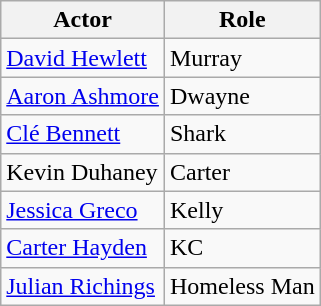<table class="wikitable">
<tr>
<th>Actor</th>
<th>Role</th>
</tr>
<tr>
<td><a href='#'>David Hewlett</a></td>
<td>Murray</td>
</tr>
<tr>
<td><a href='#'>Aaron Ashmore</a></td>
<td>Dwayne</td>
</tr>
<tr>
<td><a href='#'>Clé Bennett</a></td>
<td>Shark</td>
</tr>
<tr>
<td>Kevin Duhaney</td>
<td>Carter</td>
</tr>
<tr>
<td><a href='#'>Jessica Greco</a></td>
<td>Kelly</td>
</tr>
<tr>
<td><a href='#'>Carter Hayden</a></td>
<td>KC</td>
</tr>
<tr>
<td><a href='#'>Julian Richings</a></td>
<td>Homeless Man</td>
</tr>
</table>
